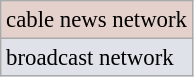<table class="wikitable" style="font-size:95%;">
<tr style="background:#e5d1cb;">
<td>cable news network</td>
</tr>
<tr style="background:#dfe2e9;">
<td>broadcast network</td>
</tr>
</table>
